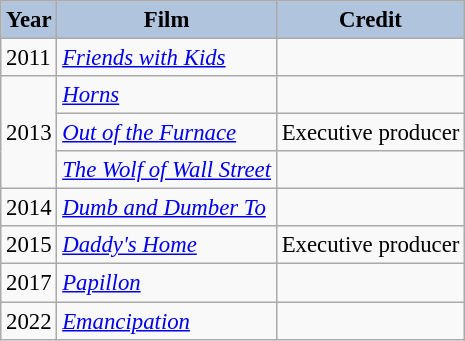<table class="wikitable" style="font-size:95%;">
<tr>
<th style="background:#B0C4DE;">Year</th>
<th style="background:#B0C4DE;">Film</th>
<th style="background:#B0C4DE;">Credit</th>
</tr>
<tr>
<td>2011</td>
<td><em><a href='#'>Friends with Kids</a></em></td>
<td></td>
</tr>
<tr>
<td rowspan=3>2013</td>
<td><em><a href='#'>Horns</a></em></td>
<td></td>
</tr>
<tr>
<td><em><a href='#'>Out of the Furnace</a></em></td>
<td>Executive producer</td>
</tr>
<tr>
<td><em><a href='#'>The Wolf of Wall Street</a></em></td>
<td></td>
</tr>
<tr>
<td>2014</td>
<td><em><a href='#'>Dumb and Dumber To</a></em></td>
<td></td>
</tr>
<tr>
<td>2015</td>
<td><em><a href='#'>Daddy's Home</a></em></td>
<td>Executive producer</td>
</tr>
<tr>
<td>2017</td>
<td><em><a href='#'>Papillon</a></em></td>
<td></td>
</tr>
<tr>
<td>2022</td>
<td><em><a href='#'>Emancipation</a></em></td>
<td></td>
</tr>
</table>
